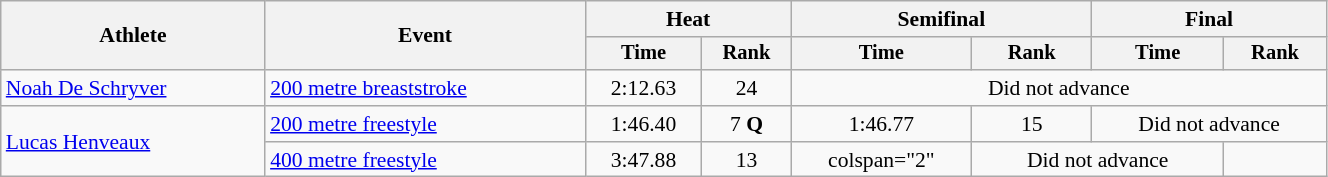<table class="wikitable" style="text-align:center; font-size:90%; width:70%;">
<tr>
<th rowspan="2">Athlete</th>
<th rowspan="2">Event</th>
<th colspan="2">Heat</th>
<th colspan="2">Semifinal</th>
<th colspan="2">Final</th>
</tr>
<tr style="font-size:95%">
<th>Time</th>
<th>Rank</th>
<th>Time</th>
<th>Rank</th>
<th>Time</th>
<th>Rank</th>
</tr>
<tr>
<td align=left><a href='#'>Noah De Schryver</a></td>
<td align=left><a href='#'>200 metre breaststroke</a></td>
<td>2:12.63</td>
<td>24</td>
<td colspan=4>Did not advance</td>
</tr>
<tr>
<td align=left rowspan=2><a href='#'>Lucas Henveaux</a></td>
<td align=left><a href='#'>200 metre freestyle</a></td>
<td>1:46.40</td>
<td>7 <strong>Q</strong></td>
<td>1:46.77</td>
<td>15</td>
<td colspan="2">Did not advance</td>
</tr>
<tr>
<td align=left><a href='#'>400 metre freestyle</a></td>
<td>3:47.88</td>
<td>13</td>
<td>colspan="2" </td>
<td colspan="2">Did not advance</td>
</tr>
</table>
